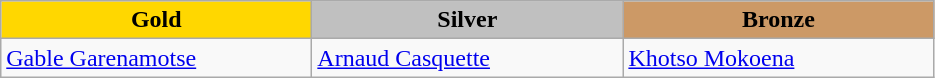<table class="wikitable" style="text-align:left">
<tr align="center">
<td width=200 bgcolor=gold><strong>Gold</strong></td>
<td width=200 bgcolor=silver><strong>Silver</strong></td>
<td width=200 bgcolor=CC9966><strong>Bronze</strong></td>
</tr>
<tr>
<td><a href='#'>Gable Garenamotse</a><br><em></em></td>
<td><a href='#'>Arnaud Casquette</a><br><em></em></td>
<td><a href='#'>Khotso Mokoena</a><br><em></em></td>
</tr>
</table>
